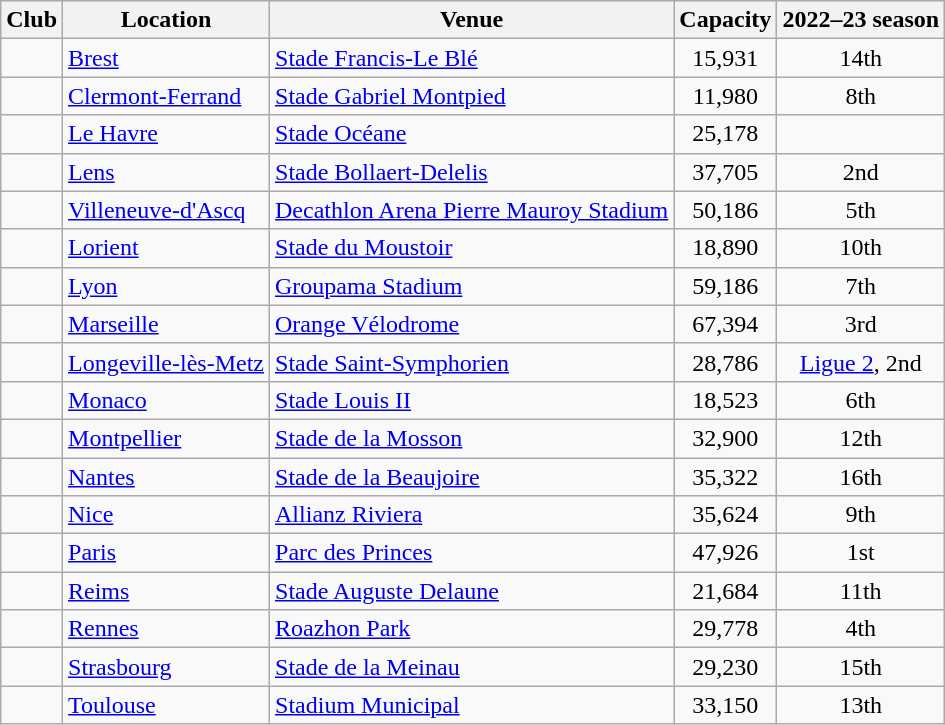<table class="wikitable sortable">
<tr>
<th>Club</th>
<th>Location</th>
<th>Venue</th>
<th>Capacity</th>
<th>2022–23 season</th>
</tr>
<tr>
<td></td>
<td><a href='#'>Brest</a></td>
<td><a href='#'>Stade Francis-Le Blé</a></td>
<td align="center">15,931</td>
<td align="center">14th</td>
</tr>
<tr>
<td></td>
<td><a href='#'>Clermont-Ferrand</a></td>
<td><a href='#'>Stade Gabriel Montpied</a></td>
<td align="center">11,980</td>
<td align="center">8th</td>
</tr>
<tr>
<td></td>
<td><a href='#'>Le Havre</a></td>
<td><a href='#'>Stade Océane</a></td>
<td align="center">25,178</td>
<td align="center"></td>
</tr>
<tr>
<td></td>
<td><a href='#'>Lens</a></td>
<td><a href='#'>Stade Bollaert-Delelis</a></td>
<td align="center">37,705</td>
<td align="center">2nd</td>
</tr>
<tr>
<td></td>
<td><a href='#'>Villeneuve-d'Ascq</a></td>
<td><a href='#'>Decathlon Arena Pierre Mauroy Stadium</a></td>
<td align="center">50,186</td>
<td align="center">5th</td>
</tr>
<tr>
<td></td>
<td><a href='#'>Lorient</a></td>
<td><a href='#'>Stade du Moustoir</a></td>
<td align="center">18,890</td>
<td align="center">10th</td>
</tr>
<tr>
<td></td>
<td><a href='#'>Lyon</a></td>
<td><a href='#'>Groupama Stadium</a></td>
<td align="center">59,186</td>
<td align="center">7th</td>
</tr>
<tr>
<td></td>
<td><a href='#'>Marseille</a></td>
<td><a href='#'>Orange Vélodrome</a></td>
<td align="center">67,394</td>
<td align="center">3rd</td>
</tr>
<tr>
<td></td>
<td><a href='#'>Longeville-lès-Metz</a></td>
<td><a href='#'>Stade Saint-Symphorien</a></td>
<td align="center">28,786</td>
<td align="center"><a href='#'>Ligue 2</a>, 2nd</td>
</tr>
<tr>
<td></td>
<td> <a href='#'>Monaco</a></td>
<td><a href='#'>Stade Louis II</a></td>
<td align="center">18,523</td>
<td align="center">6th</td>
</tr>
<tr>
<td></td>
<td><a href='#'>Montpellier</a></td>
<td><a href='#'>Stade de la Mosson</a></td>
<td align="center">32,900</td>
<td align="center">12th</td>
</tr>
<tr>
<td></td>
<td><a href='#'>Nantes</a></td>
<td><a href='#'>Stade de la Beaujoire</a></td>
<td align="center">35,322</td>
<td align="center">16th</td>
</tr>
<tr>
<td></td>
<td><a href='#'>Nice</a></td>
<td><a href='#'>Allianz Riviera</a></td>
<td align="center">35,624</td>
<td align="center">9th</td>
</tr>
<tr>
<td></td>
<td><a href='#'>Paris</a></td>
<td><a href='#'>Parc des Princes</a></td>
<td align="center">47,926</td>
<td align="center">1st</td>
</tr>
<tr>
<td></td>
<td><a href='#'>Reims</a></td>
<td><a href='#'>Stade Auguste Delaune</a></td>
<td align="center">21,684</td>
<td align="center">11th</td>
</tr>
<tr>
<td></td>
<td><a href='#'>Rennes</a></td>
<td><a href='#'>Roazhon Park</a></td>
<td align="center">29,778</td>
<td align="center">4th</td>
</tr>
<tr>
<td></td>
<td><a href='#'>Strasbourg</a></td>
<td><a href='#'>Stade de la Meinau</a></td>
<td align="center">29,230</td>
<td align="center">15th</td>
</tr>
<tr>
<td></td>
<td><a href='#'>Toulouse</a></td>
<td><a href='#'>Stadium Municipal</a></td>
<td align="center">33,150</td>
<td align="center">13th</td>
</tr>
</table>
